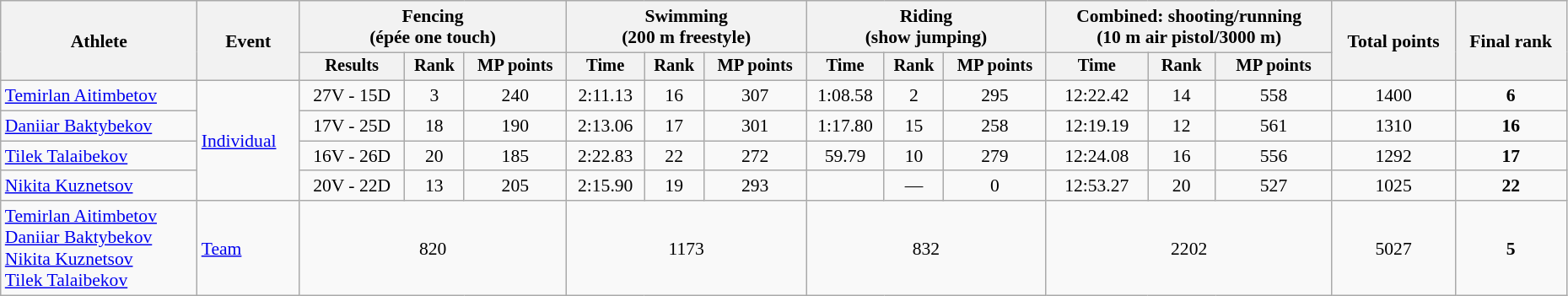<table class="wikitable" width="98%" style="text-align:left; font-size:90%">
<tr>
<th rowspan=2>Athlete</th>
<th rowspan=2>Event</th>
<th colspan=3>Fencing<br><span>(épée one touch)</span></th>
<th colspan=3>Swimming<br><span>(200 m freestyle)</span></th>
<th colspan=3>Riding<br><span>(show jumping)</span></th>
<th colspan=3>Combined: shooting/running<br><span>(10 m air pistol/3000 m)</span></th>
<th rowspan=2>Total points</th>
<th rowspan=2>Final rank</th>
</tr>
<tr style="font-size:95%">
<th>Results</th>
<th>Rank</th>
<th>MP points</th>
<th>Time</th>
<th>Rank</th>
<th>MP points</th>
<th>Time</th>
<th>Rank</th>
<th>MP points</th>
<th>Time</th>
<th>Rank</th>
<th>MP points</th>
</tr>
<tr align=center>
<td align=left><a href='#'>Temirlan Aitimbetov</a></td>
<td align=left rowspan=4><a href='#'>Individual</a></td>
<td>27V - 15D</td>
<td>3</td>
<td>240</td>
<td>2:11.13</td>
<td>16</td>
<td>307</td>
<td>1:08.58</td>
<td>2</td>
<td>295</td>
<td>12:22.42</td>
<td>14</td>
<td>558</td>
<td>1400</td>
<td><strong>6</strong></td>
</tr>
<tr align=center>
<td align=left><a href='#'>Daniiar Baktybekov</a></td>
<td>17V - 25D</td>
<td>18</td>
<td>190</td>
<td>2:13.06</td>
<td>17</td>
<td>301</td>
<td>1:17.80</td>
<td>15</td>
<td>258</td>
<td>12:19.19</td>
<td>12</td>
<td>561</td>
<td>1310</td>
<td><strong>16</strong></td>
</tr>
<tr align=center>
<td align=left><a href='#'>Tilek Talaibekov</a></td>
<td>16V - 26D</td>
<td>20</td>
<td>185</td>
<td>2:22.83</td>
<td>22</td>
<td>272</td>
<td>59.79</td>
<td>10</td>
<td>279</td>
<td>12:24.08</td>
<td>16</td>
<td>556</td>
<td>1292</td>
<td><strong>17</strong></td>
</tr>
<tr align=center>
<td align=left><a href='#'>Nikita Kuznetsov</a></td>
<td>20V - 22D</td>
<td>13</td>
<td>205</td>
<td>2:15.90</td>
<td>19</td>
<td>293</td>
<td><strong></strong></td>
<td>—</td>
<td>0</td>
<td>12:53.27</td>
<td>20</td>
<td>527</td>
<td>1025</td>
<td><strong>22</strong></td>
</tr>
<tr align=center>
<td align=left><a href='#'>Temirlan Aitimbetov</a><br><a href='#'>Daniiar Baktybekov</a> <br><a href='#'>Nikita Kuznetsov</a><br><a href='#'>Tilek Talaibekov</a></td>
<td align=left><a href='#'>Team</a></td>
<td align="center" colspan=3>820</td>
<td align="center" colspan=3>1173</td>
<td align="center" colspan=3>832</td>
<td align="center" colspan=3>2202</td>
<td align="center">5027</td>
<td><strong>5</strong></td>
</tr>
</table>
